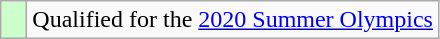<table class="wikitable" style="text-align:left">
<tr>
<td width=10px bgcolor=#ccffcc></td>
<td>Qualified for the <a href='#'>2020 Summer Olympics</a></td>
</tr>
</table>
